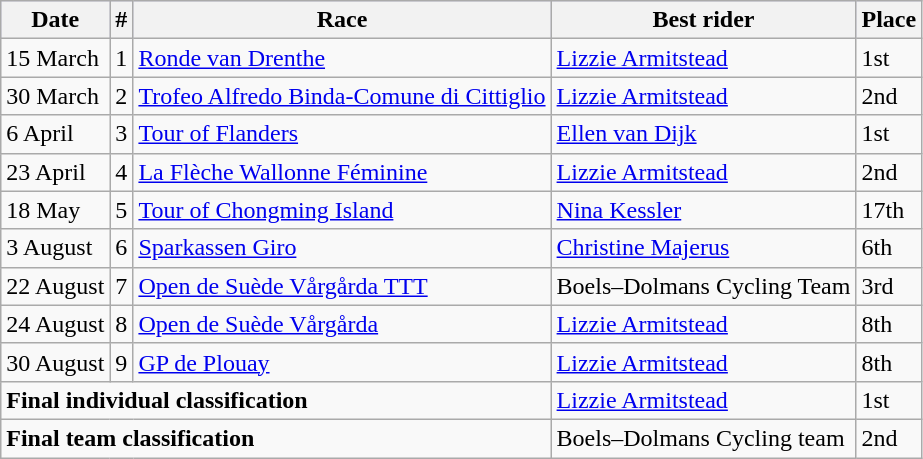<table class="wikitable">
<tr style="background:#ccccff;">
<th>Date</th>
<th>#</th>
<th>Race</th>
<th>Best rider</th>
<th>Place</th>
</tr>
<tr>
<td>15 March</td>
<td>1</td>
<td><a href='#'>Ronde van Drenthe</a></td>
<td> <a href='#'>Lizzie Armitstead</a></td>
<td>1st</td>
</tr>
<tr>
<td>30 March</td>
<td>2</td>
<td><a href='#'>Trofeo Alfredo Binda-Comune di Cittiglio</a></td>
<td> <a href='#'>Lizzie Armitstead</a></td>
<td>2nd</td>
</tr>
<tr>
<td>6 April</td>
<td>3</td>
<td><a href='#'>Tour of Flanders</a></td>
<td> <a href='#'>Ellen van Dijk</a></td>
<td>1st</td>
</tr>
<tr>
<td>23 April</td>
<td>4</td>
<td><a href='#'>La Flèche Wallonne Féminine</a></td>
<td> <a href='#'>Lizzie Armitstead</a></td>
<td>2nd</td>
</tr>
<tr>
<td>18 May</td>
<td>5</td>
<td><a href='#'>Tour of Chongming Island</a></td>
<td> <a href='#'>Nina Kessler</a></td>
<td>17th</td>
</tr>
<tr>
<td>3 August</td>
<td>6</td>
<td><a href='#'>Sparkassen Giro</a></td>
<td> <a href='#'>Christine Majerus</a></td>
<td>6th</td>
</tr>
<tr>
<td>22 August</td>
<td>7</td>
<td><a href='#'>Open de Suède Vårgårda TTT</a></td>
<td>Boels–Dolmans Cycling Team</td>
<td>3rd</td>
</tr>
<tr>
<td>24 August</td>
<td>8</td>
<td><a href='#'>Open de Suède Vårgårda</a></td>
<td> <a href='#'>Lizzie Armitstead</a></td>
<td>8th</td>
</tr>
<tr>
<td>30 August</td>
<td>9</td>
<td><a href='#'>GP de Plouay</a></td>
<td> <a href='#'>Lizzie Armitstead</a></td>
<td>8th</td>
</tr>
<tr>
<td colspan=3><strong>Final individual classification</strong></td>
<td> <a href='#'>Lizzie Armitstead</a></td>
<td>1st</td>
</tr>
<tr>
<td colspan=3><strong>Final team classification</strong></td>
<td>Boels–Dolmans Cycling team</td>
<td>2nd</td>
</tr>
</table>
